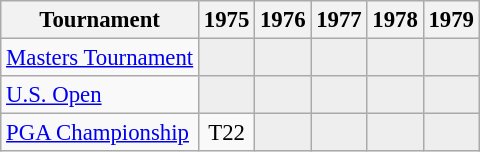<table class="wikitable" style="font-size:95%;text-align:center;">
<tr>
<th>Tournament</th>
<th>1975</th>
<th>1976</th>
<th>1977</th>
<th>1978</th>
<th>1979</th>
</tr>
<tr>
<td align=left><a href='#'>Masters Tournament</a></td>
<td style="background:#eeeeee;"></td>
<td style="background:#eeeeee;"></td>
<td style="background:#eeeeee;"></td>
<td style="background:#eeeeee;"></td>
<td style="background:#eeeeee;"></td>
</tr>
<tr>
<td align=left><a href='#'>U.S. Open</a></td>
<td style="background:#eeeeee;"></td>
<td style="background:#eeeeee;"></td>
<td style="background:#eeeeee;"></td>
<td style="background:#eeeeee;"></td>
<td style="background:#eeeeee;"></td>
</tr>
<tr>
<td align=left><a href='#'>PGA Championship</a></td>
<td>T22</td>
<td style="background:#eeeeee;"></td>
<td style="background:#eeeeee;"></td>
<td style="background:#eeeeee;"></td>
<td style="background:#eeeeee;"></td>
</tr>
</table>
